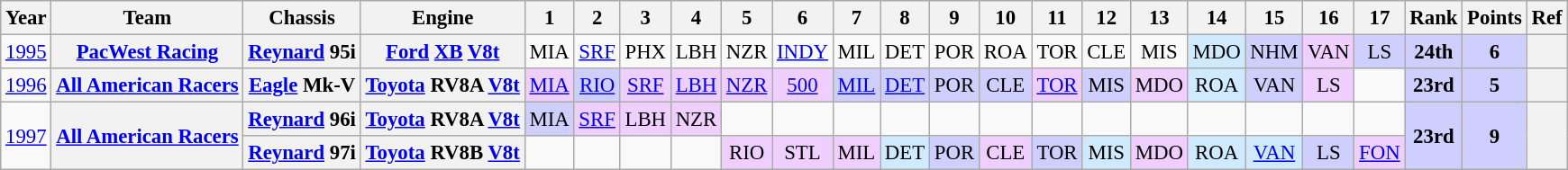<table class="wikitable" style="text-align:center; font-size:95%">
<tr>
<th>Year</th>
<th>Team</th>
<th>Chassis</th>
<th>Engine</th>
<th>1</th>
<th>2</th>
<th>3</th>
<th>4</th>
<th>5</th>
<th>6</th>
<th>7</th>
<th>8</th>
<th>9</th>
<th>10</th>
<th>11</th>
<th>12</th>
<th>13</th>
<th>14</th>
<th>15</th>
<th>16</th>
<th>17</th>
<th>Rank</th>
<th>Points</th>
<th>Ref</th>
</tr>
<tr>
<td><a href='#'>1995</a></td>
<th><a href='#'>PacWest Racing</a></th>
<th><a href='#'>Reynard</a> 95i</th>
<th><a href='#'>Ford</a> <a href='#'>XB</a> <a href='#'>V8</a><a href='#'>t</a></th>
<td>MIA</td>
<td><a href='#'>SRF</a></td>
<td>PHX</td>
<td>LBH</td>
<td>NZR</td>
<td><a href='#'>INDY</a></td>
<td>MIL</td>
<td>DET</td>
<td>POR</td>
<td>ROA</td>
<td>TOR</td>
<td>CLE</td>
<td>MIS</td>
<td style="background:#CFEAFF;">MDO<br></td>
<td style="background:#CFCFFF;">NHM<br></td>
<td style="background:#EFCFFF;">VAN<br></td>
<td style="background:#CFCFFF;">LS<br></td>
<td style="background:#CFCFFF;"><strong>24th</strong></td>
<td style="background:#CFCFFF;"><strong>6</strong></td>
<th></th>
</tr>
<tr>
<td><a href='#'>1996</a></td>
<th><a href='#'>All American Racers</a></th>
<th><a href='#'>Eagle</a> Mk-V</th>
<th><a href='#'>Toyota</a> RV8A <a href='#'>V8</a><a href='#'>t</a></th>
<td style="background:#EFCFFF;"><a href='#'>MIA</a><br></td>
<td style="background:#CFCFFF;"><a href='#'>RIO</a><br></td>
<td style="background:#EFCFFF;"><a href='#'>SRF</a><br></td>
<td style="background:#EFCFFF;"><a href='#'>LBH</a><br></td>
<td style="background:#EFCFFF;"><a href='#'>NZR</a><br></td>
<td style="background:#EFCFFF;"><a href='#'>500</a><br></td>
<td style="background:#CFCFFF;"><a href='#'>MIL</a><br></td>
<td style="background:#CFCFFF;"><a href='#'>DET</a><br></td>
<td style="background:#CFCFFF;">POR<br></td>
<td style="background:#CFCFFF;">CLE<br></td>
<td style="background:#EFCFFF;"><a href='#'>TOR</a><br></td>
<td style="background:#CFCFFF;">MIS<br></td>
<td style="background:#EFCFFF;">MDO<br></td>
<td style="background:#CFEAFF;">ROA<br></td>
<td style="background:#CFCFFF;">VAN<br></td>
<td style="background:#EFCFFF;">LS<br></td>
<td></td>
<td style="background:#CFCFFF;"><strong>23rd</strong></td>
<td style="background:#CFCFFF;"><strong>5</strong></td>
<th></th>
</tr>
<tr>
<td rowspan=2><a href='#'>1997</a></td>
<th rowspan=2><a href='#'>All American Racers</a></th>
<th><a href='#'>Reynard</a> 96i</th>
<th><a href='#'>Toyota</a> RV8A <a href='#'>V8</a><a href='#'>t</a></th>
<td style="background:#CFCFFF;">MIA<br></td>
<td style="background:#EFCFFF;"><a href='#'>SRF</a><br></td>
<td style="background:#EFCFFF;">LBH<br></td>
<td style="background:#EFCFFF;">NZR<br></td>
<td></td>
<td></td>
<td></td>
<td></td>
<td></td>
<td></td>
<td></td>
<td></td>
<td></td>
<td></td>
<td></td>
<td></td>
<td></td>
<td rowspan=2 style="background:#CFCFFF;"><strong>23rd</strong></td>
<td rowspan=2 style="background:#CFCFFF;"><strong>9</strong></td>
<th rowspan=2></th>
</tr>
<tr>
<th><a href='#'>Reynard</a> 97i</th>
<th><a href='#'>Toyota</a> RV8B <a href='#'>V8</a><a href='#'>t</a></th>
<td></td>
<td></td>
<td></td>
<td></td>
<td style="background:#EFCFFF;">RIO<br></td>
<td style="background:#EFCFFF;">STL<br></td>
<td style="background:#EFCFFF;">MIL<br></td>
<td style="background:#CFEAFF;">DET<br></td>
<td style="background:#CFCFFF;">POR<br></td>
<td style="background:#EFCFFF;">CLE<br></td>
<td style="background:#CFCFFF;">TOR<br></td>
<td style="background:#cfeaff;">MIS<br></td>
<td style="background:#EFCFFF;">MDO<br></td>
<td style="background:#CFEAFF;">ROA<br></td>
<td style="background:#cfeaff;"><a href='#'>VAN</a><br></td>
<td style="background:#CFCFFF;">LS<br></td>
<td style="background:#EFCFFF;"><a href='#'>FON</a><br></td>
</tr>
</table>
